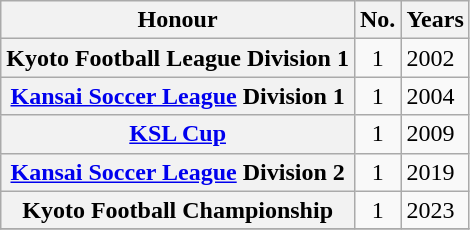<table class="wikitable plainrowheaders">
<tr>
<th scope=col>Honour</th>
<th scope=col>No.</th>
<th scope=col>Years</th>
</tr>
<tr>
<th scope=row>Kyoto Football League Division 1</th>
<td align="center">1</td>
<td>2002</td>
</tr>
<tr>
<th scope=row><a href='#'>Kansai Soccer League</a> Division 1</th>
<td align="center">1</td>
<td>2004</td>
</tr>
<tr>
<th scope=row><a href='#'>KSL Cup</a></th>
<td align="center">1</td>
<td>2009</td>
</tr>
<tr>
<th scope=row><a href='#'>Kansai Soccer League</a> Division 2</th>
<td align="center">1</td>
<td>2019</td>
</tr>
<tr>
<th scope=row>Kyoto Football Championship</th>
<td align="center">1</td>
<td>2023</td>
</tr>
<tr>
</tr>
</table>
